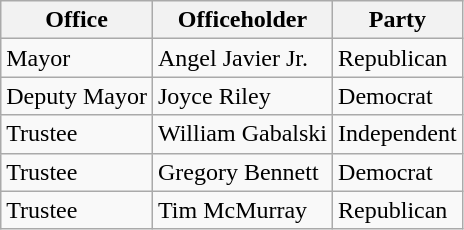<table class="wikitable sortable">
<tr>
<th>Office</th>
<th>Officeholder</th>
<th>Party</th>
</tr>
<tr>
<td>Mayor</td>
<td>Angel Javier Jr.</td>
<td>Republican</td>
</tr>
<tr>
<td>Deputy Mayor</td>
<td>Joyce Riley</td>
<td>Democrat</td>
</tr>
<tr>
<td>Trustee</td>
<td>William Gabalski</td>
<td>Independent</td>
</tr>
<tr>
<td>Trustee</td>
<td>Gregory Bennett</td>
<td>Democrat</td>
</tr>
<tr>
<td>Trustee</td>
<td>Tim McMurray</td>
<td>Republican</td>
</tr>
</table>
